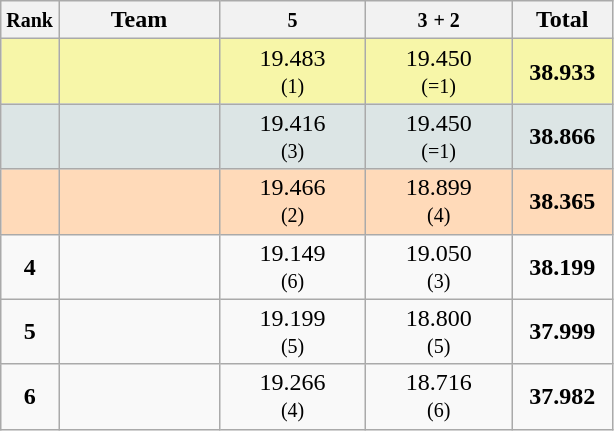<table class="wikitable sortable" style="text-align:center;">
<tr>
<th scope="col" style="width:15px;"><small>Rank</small></th>
<th scope="col" style="width:100px;">Team</th>
<th scope="col" style="width:90px;"><small>5</small> </th>
<th scope="col" style="width:90px;"><small>3</small>  <small>+ 2</small> </th>
<th scope="col" style="width:60px;">Total</th>
</tr>
<tr style="background:#F7F6A8;">
<td scope=row style="text-align:center"></td>
<td style="text-align:left;"></td>
<td>19.483<br><small>(1)</small></td>
<td>19.450<br><small>(=1)</small></td>
<td><strong>38.933</strong></td>
</tr>
<tr style="background:#DCE5E5;">
<td scope=row style="text-align:center"></td>
<td style="text-align:left;"></td>
<td>19.416<br><small>(3)</small></td>
<td>19.450<br><small>(=1)</small></td>
<td><strong>38.866</strong></td>
</tr>
<tr style="background:#FFDAB9;">
<td scope=row style="text-align:center"></td>
<td style="text-align:left;"></td>
<td>19.466<br><small>(2)</small></td>
<td>18.899<br><small>(4)</small></td>
<td><strong>38.365</strong></td>
</tr>
<tr>
<td scope=row style="text-align:center"><strong>4</strong></td>
<td style="text-align:left;"></td>
<td>19.149<br><small>(6)</small></td>
<td>19.050<br><small>(3)</small></td>
<td><strong>38.199</strong></td>
</tr>
<tr>
<td scope=row style="text-align:center"><strong>5</strong></td>
<td style="text-align:left;"></td>
<td>19.199<br><small>(5)</small></td>
<td>18.800<br><small>(5)</small></td>
<td><strong>37.999</strong></td>
</tr>
<tr>
<td scope=row style="text-align:center"><strong>6</strong></td>
<td style="text-align:left;"></td>
<td>19.266<br><small>(4)</small></td>
<td>18.716<br><small>(6)</small></td>
<td><strong>37.982</strong></td>
</tr>
</table>
